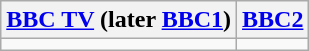<table class="wikitable">
<tr>
<th><a href='#'>BBC TV</a> (later <a href='#'>BBC1</a>)</th>
<th><a href='#'>BBC2</a></th>
</tr>
<tr>
<td></td>
<td></td>
</tr>
</table>
